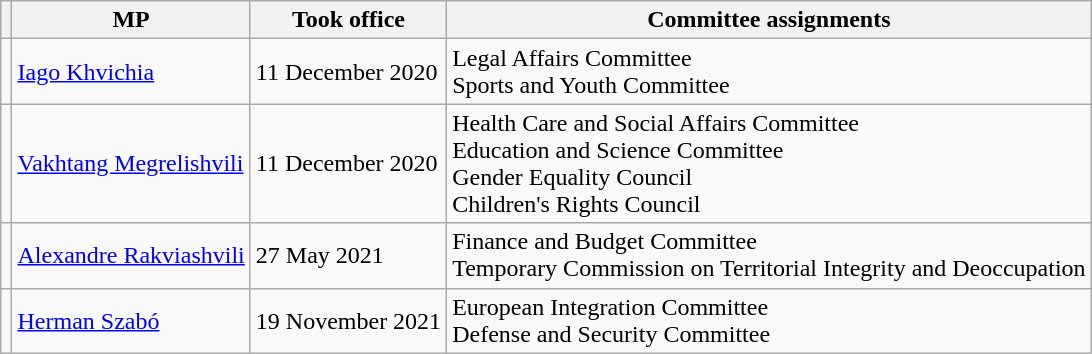<table class="wikitable" style="margin:1em auto;">
<tr>
<th></th>
<th>MP</th>
<th>Took office</th>
<th>Committee assignments</th>
</tr>
<tr>
<td></td>
<td><a href='#'>Iago Khvichia</a></td>
<td>11 December 2020</td>
<td>Legal Affairs Committee<br>Sports and Youth Committee</td>
</tr>
<tr>
<td></td>
<td><a href='#'>Vakhtang Megrelishvili</a></td>
<td>11 December 2020</td>
<td>Health Care and Social Affairs Committee<br>Education and Science Committee<br>Gender Equality Council<br>Children's Rights Council</td>
</tr>
<tr>
<td></td>
<td><a href='#'>Alexandre Rakviashvili</a></td>
<td>27 May 2021</td>
<td>Finance and Budget Committee<br>Temporary Commission on Territorial Integrity and Deoccupation</td>
</tr>
<tr>
<td></td>
<td><a href='#'>Herman Szabó</a></td>
<td>19 November 2021</td>
<td>European Integration Committee<br>Defense and Security Committee</td>
</tr>
</table>
